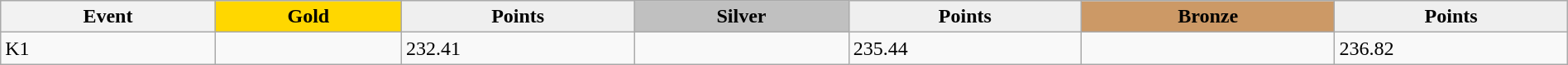<table class="wikitable" width=100%>
<tr>
<th>Event</th>
<td align=center bgcolor="gold"><strong>Gold</strong></td>
<td align=center bgcolor="EFEFEF"><strong>Points</strong></td>
<td align=center bgcolor="silver"><strong>Silver</strong></td>
<td align=center bgcolor="EFEFEF"><strong>Points</strong></td>
<td align=center bgcolor="CC9966"><strong>Bronze</strong></td>
<td align=center bgcolor="EFEFEF"><strong>Points</strong></td>
</tr>
<tr>
<td>K1</td>
<td></td>
<td>232.41</td>
<td></td>
<td>235.44</td>
<td></td>
<td>236.82</td>
</tr>
</table>
